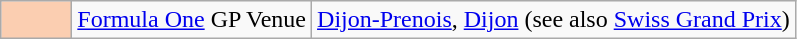<table class="wikitable">
<tr>
<td width=40px align=center style="background-color:#FBCEB1"></td>
<td><a href='#'>Formula One</a> GP Venue</td>
<td><a href='#'>Dijon-Prenois</a>, <a href='#'>Dijon</a> (see also <a href='#'>Swiss Grand Prix</a>)</td>
</tr>
</table>
